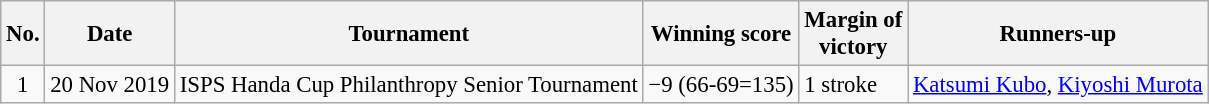<table class="wikitable" style="font-size:95%;">
<tr>
<th>No.</th>
<th>Date</th>
<th>Tournament</th>
<th>Winning score</th>
<th>Margin of<br>victory</th>
<th>Runners-up</th>
</tr>
<tr>
<td align=center>1</td>
<td align=right>20 Nov 2019</td>
<td>ISPS Handa Cup Philanthropy Senior Tournament</td>
<td>−9 (66-69=135)</td>
<td>1 stroke</td>
<td> <a href='#'>Katsumi Kubo</a>,  <a href='#'>Kiyoshi Murota</a></td>
</tr>
</table>
